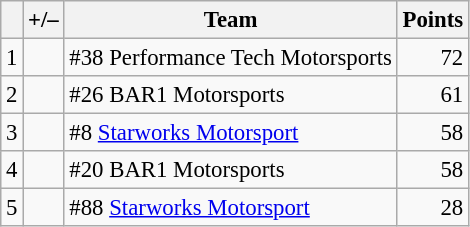<table class="wikitable" style="font-size: 95%;">
<tr>
<th scope="col"></th>
<th scope="col">+/–</th>
<th scope="col">Team</th>
<th scope="col">Points</th>
</tr>
<tr>
<td align=center>1</td>
<td align="left"></td>
<td> #38 Performance Tech Motorsports</td>
<td align=right>72</td>
</tr>
<tr>
<td align=center>2</td>
<td align="left"></td>
<td> #26 BAR1 Motorsports</td>
<td align=right>61</td>
</tr>
<tr>
<td align=center>3</td>
<td align="left"></td>
<td> #8 <a href='#'>Starworks Motorsport</a></td>
<td align=right>58</td>
</tr>
<tr>
<td align=center>4</td>
<td align="left"></td>
<td> #20 BAR1 Motorsports</td>
<td align=right>58</td>
</tr>
<tr>
<td align=center>5</td>
<td align="left"></td>
<td> #88 <a href='#'>Starworks Motorsport</a></td>
<td align=right>28</td>
</tr>
</table>
